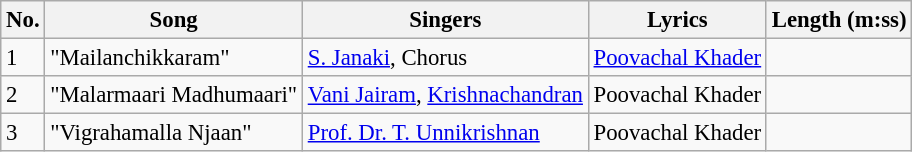<table class="wikitable" style="font-size:95%;">
<tr>
<th>No.</th>
<th>Song</th>
<th>Singers</th>
<th>Lyrics</th>
<th>Length (m:ss)</th>
</tr>
<tr>
<td>1</td>
<td>"Mailanchikkaram"</td>
<td><a href='#'>S. Janaki</a>, Chorus</td>
<td><a href='#'>Poovachal Khader</a></td>
<td></td>
</tr>
<tr>
<td>2</td>
<td>"Malarmaari Madhumaari"</td>
<td><a href='#'>Vani Jairam</a>, <a href='#'>Krishnachandran</a></td>
<td>Poovachal Khader</td>
<td></td>
</tr>
<tr>
<td>3</td>
<td>"Vigrahamalla Njaan"</td>
<td><a href='#'>Prof. Dr. T. Unnikrishnan</a></td>
<td>Poovachal Khader</td>
<td></td>
</tr>
</table>
